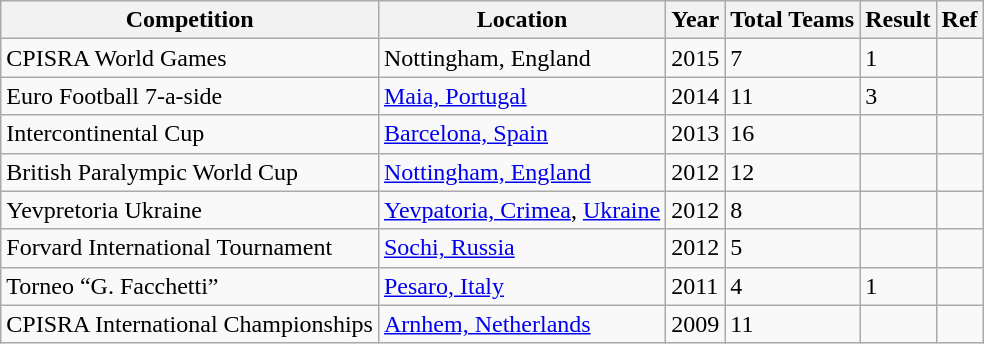<table class="wikitable">
<tr>
<th>Competition</th>
<th>Location</th>
<th>Year</th>
<th>Total Teams</th>
<th>Result</th>
<th>Ref</th>
</tr>
<tr>
<td>CPISRA World Games</td>
<td>Nottingham, England</td>
<td>2015</td>
<td>7</td>
<td>1</td>
<td></td>
</tr>
<tr>
<td>Euro Football 7-a-side</td>
<td><a href='#'>Maia, Portugal</a></td>
<td>2014</td>
<td>11</td>
<td>3</td>
<td></td>
</tr>
<tr>
<td>Intercontinental Cup</td>
<td><a href='#'>Barcelona, Spain</a></td>
<td>2013</td>
<td>16</td>
<td></td>
<td></td>
</tr>
<tr>
<td>British Paralympic World Cup</td>
<td><a href='#'>Nottingham, England</a></td>
<td>2012</td>
<td>12</td>
<td></td>
<td></td>
</tr>
<tr>
<td>Yevpretoria Ukraine</td>
<td><a href='#'>Yevpatoria, Crimea</a>, <a href='#'>Ukraine</a></td>
<td>2012</td>
<td>8</td>
<td></td>
<td></td>
</tr>
<tr>
<td>Forvard International Tournament</td>
<td><a href='#'>Sochi, Russia</a></td>
<td>2012</td>
<td>5</td>
<td></td>
<td></td>
</tr>
<tr>
<td>Torneo “G. Facchetti”</td>
<td><a href='#'>Pesaro, Italy</a></td>
<td>2011</td>
<td>4</td>
<td>1</td>
<td></td>
</tr>
<tr>
<td>CPISRA International Championships</td>
<td><a href='#'>Arnhem, Netherlands</a></td>
<td>2009</td>
<td>11</td>
<td></td>
<td></td>
</tr>
</table>
